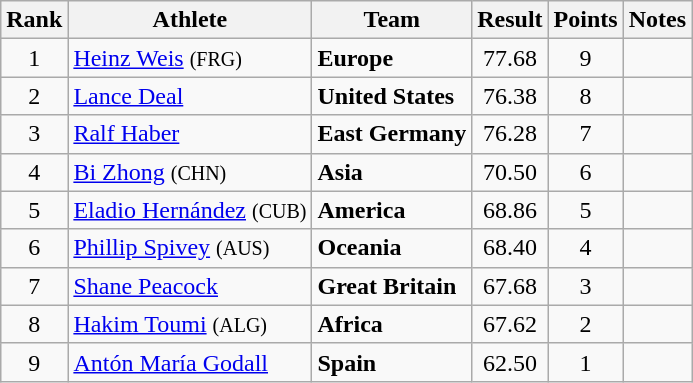<table class="wikitable" style="text-align:center">
<tr>
<th>Rank</th>
<th>Athlete</th>
<th>Team</th>
<th>Result</th>
<th>Points</th>
<th>Notes</th>
</tr>
<tr>
<td>1</td>
<td align="left"><a href='#'>Heinz Weis</a> <small>(FRG)</small></td>
<td align=left><strong>Europe</strong></td>
<td>77.68</td>
<td>9</td>
<td></td>
</tr>
<tr>
<td>2</td>
<td align="left"><a href='#'>Lance Deal</a></td>
<td align=left><strong>United States</strong></td>
<td>76.38</td>
<td>8</td>
<td></td>
</tr>
<tr>
<td>3</td>
<td align="left"><a href='#'>Ralf Haber</a></td>
<td align=left><strong>East Germany</strong></td>
<td>76.28</td>
<td>7</td>
<td></td>
</tr>
<tr>
<td>4</td>
<td align="left"><a href='#'>Bi Zhong</a> <small>(CHN)</small></td>
<td align=left><strong>Asia</strong></td>
<td>70.50</td>
<td>6</td>
<td></td>
</tr>
<tr>
<td>5</td>
<td align="left"><a href='#'>Eladio Hernández</a> <small>(CUB)</small></td>
<td align=left><strong>America</strong></td>
<td>68.86</td>
<td>5</td>
<td></td>
</tr>
<tr>
<td>6</td>
<td align="left"><a href='#'>Phillip Spivey</a> <small>(AUS)</small></td>
<td align=left><strong>Oceania</strong></td>
<td>68.40</td>
<td>4</td>
<td></td>
</tr>
<tr>
<td>7</td>
<td align="left"><a href='#'>Shane Peacock</a></td>
<td align=left><strong>Great Britain</strong></td>
<td>67.68</td>
<td>3</td>
<td></td>
</tr>
<tr>
<td>8</td>
<td align="left"><a href='#'>Hakim Toumi</a> <small>(ALG)</small></td>
<td align=left><strong>Africa</strong></td>
<td>67.62</td>
<td>2</td>
<td></td>
</tr>
<tr>
<td>9</td>
<td align="left"><a href='#'>Antón María Godall</a></td>
<td align=left><strong>Spain</strong></td>
<td>62.50</td>
<td>1</td>
<td></td>
</tr>
</table>
